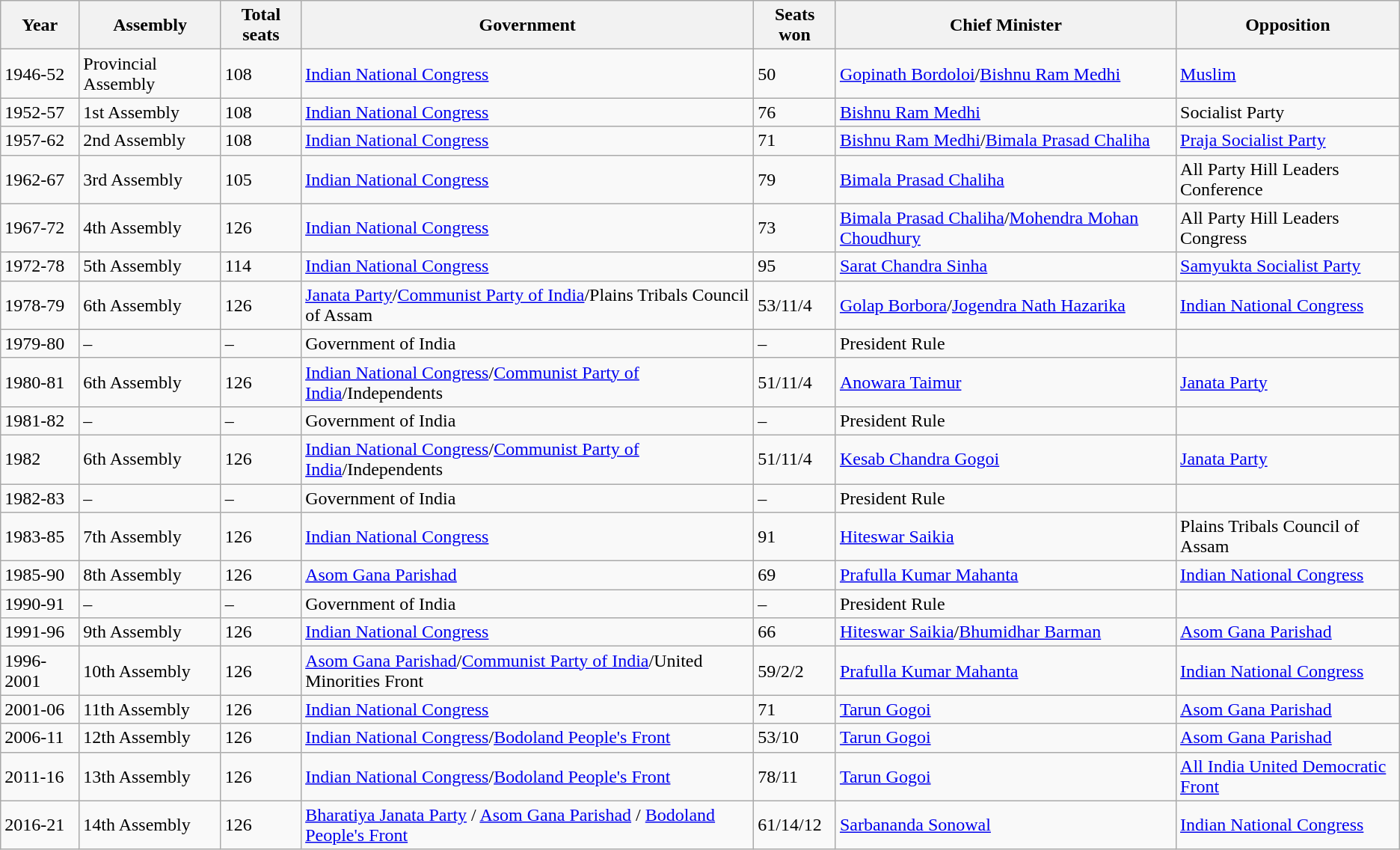<table class="wikitable">
<tr>
<th>Year</th>
<th>Assembly</th>
<th>Total seats</th>
<th>Government</th>
<th>Seats won</th>
<th>Chief Minister</th>
<th>Opposition</th>
</tr>
<tr>
<td>1946-52</td>
<td>Provincial Assembly</td>
<td>108</td>
<td><a href='#'>Indian National Congress</a></td>
<td>50</td>
<td><a href='#'>Gopinath Bordoloi</a>/<a href='#'>Bishnu Ram Medhi</a></td>
<td><a href='#'>Muslim</a></td>
</tr>
<tr>
<td>1952-57</td>
<td>1st Assembly</td>
<td>108</td>
<td><a href='#'>Indian National Congress</a></td>
<td>76</td>
<td><a href='#'>Bishnu Ram Medhi</a></td>
<td>Socialist Party</td>
</tr>
<tr>
<td>1957-62</td>
<td>2nd Assembly</td>
<td>108</td>
<td><a href='#'>Indian National Congress</a></td>
<td>71</td>
<td><a href='#'>Bishnu Ram Medhi</a>/<a href='#'>Bimala Prasad Chaliha</a></td>
<td><a href='#'>Praja Socialist Party</a></td>
</tr>
<tr>
<td>1962-67</td>
<td>3rd Assembly</td>
<td>105</td>
<td><a href='#'>Indian National Congress</a></td>
<td>79</td>
<td><a href='#'>Bimala Prasad Chaliha</a></td>
<td>All Party Hill Leaders Conference</td>
</tr>
<tr>
<td>1967-72</td>
<td>4th Assembly</td>
<td>126</td>
<td><a href='#'>Indian National Congress</a></td>
<td>73</td>
<td><a href='#'>Bimala Prasad Chaliha</a>/<a href='#'>Mohendra Mohan Choudhury</a></td>
<td>All Party Hill Leaders Congress</td>
</tr>
<tr>
<td>1972-78</td>
<td>5th Assembly</td>
<td>114</td>
<td><a href='#'>Indian National Congress</a></td>
<td>95</td>
<td><a href='#'>Sarat Chandra Sinha</a></td>
<td><a href='#'>Samyukta Socialist Party</a></td>
</tr>
<tr>
<td>1978-79</td>
<td>6th Assembly</td>
<td>126</td>
<td><a href='#'>Janata Party</a>/<a href='#'>Communist Party of India</a>/Plains Tribals Council of Assam</td>
<td>53/11/4</td>
<td><a href='#'>Golap Borbora</a>/<a href='#'>Jogendra Nath Hazarika</a></td>
<td><a href='#'>Indian National Congress</a></td>
</tr>
<tr>
<td>1979-80</td>
<td>–</td>
<td>–</td>
<td> Government of India</td>
<td>–</td>
<td>President Rule</td>
<td></td>
</tr>
<tr>
<td>1980-81</td>
<td>6th Assembly</td>
<td>126</td>
<td><a href='#'>Indian National Congress</a>/<a href='#'>Communist Party of India</a>/Independents</td>
<td>51/11/4</td>
<td><a href='#'>Anowara Taimur</a></td>
<td><a href='#'>Janata Party</a></td>
</tr>
<tr>
<td>1981-82</td>
<td>–</td>
<td>–</td>
<td> Government of India</td>
<td>–</td>
<td>President Rule</td>
<td></td>
</tr>
<tr>
<td>1982</td>
<td>6th Assembly</td>
<td>126</td>
<td><a href='#'>Indian National Congress</a>/<a href='#'>Communist Party of India</a>/Independents</td>
<td>51/11/4</td>
<td><a href='#'>Kesab Chandra Gogoi</a></td>
<td><a href='#'>Janata Party</a></td>
</tr>
<tr>
<td>1982-83</td>
<td>–</td>
<td>–</td>
<td> Government of India</td>
<td>–</td>
<td>President Rule</td>
<td></td>
</tr>
<tr>
<td>1983-85</td>
<td>7th Assembly</td>
<td>126</td>
<td><a href='#'>Indian National Congress</a></td>
<td>91</td>
<td><a href='#'>Hiteswar Saikia</a></td>
<td>Plains Tribals Council of Assam</td>
</tr>
<tr>
<td>1985-90</td>
<td>8th Assembly</td>
<td>126</td>
<td><a href='#'>Asom Gana Parishad</a></td>
<td>69</td>
<td><a href='#'>Prafulla Kumar Mahanta</a></td>
<td><a href='#'>Indian National Congress</a></td>
</tr>
<tr>
<td>1990-91</td>
<td>–</td>
<td>–</td>
<td> Government of India</td>
<td>–</td>
<td>President Rule</td>
<td></td>
</tr>
<tr>
<td>1991-96</td>
<td>9th Assembly</td>
<td>126</td>
<td><a href='#'>Indian National Congress</a></td>
<td>66</td>
<td><a href='#'>Hiteswar Saikia</a>/<a href='#'>Bhumidhar Barman</a></td>
<td><a href='#'>Asom Gana Parishad</a></td>
</tr>
<tr>
<td>1996-2001</td>
<td>10th Assembly</td>
<td>126</td>
<td><a href='#'>Asom Gana Parishad</a>/<a href='#'>Communist Party of India</a>/United Minorities Front</td>
<td>59/2/2</td>
<td><a href='#'>Prafulla Kumar Mahanta</a></td>
<td><a href='#'>Indian National Congress</a></td>
</tr>
<tr>
<td>2001-06</td>
<td>11th Assembly</td>
<td>126</td>
<td><a href='#'>Indian National Congress</a></td>
<td>71</td>
<td><a href='#'>Tarun Gogoi</a></td>
<td><a href='#'>Asom Gana Parishad</a></td>
</tr>
<tr>
<td>2006-11</td>
<td>12th Assembly</td>
<td>126</td>
<td><a href='#'>Indian National Congress</a>/<a href='#'>Bodoland People's Front</a></td>
<td>53/10</td>
<td><a href='#'>Tarun Gogoi</a></td>
<td><a href='#'>Asom Gana Parishad</a></td>
</tr>
<tr>
<td>2011-16</td>
<td>13th Assembly</td>
<td>126</td>
<td><a href='#'>Indian National Congress</a>/<a href='#'>Bodoland People's Front</a></td>
<td>78/11</td>
<td><a href='#'>Tarun Gogoi</a></td>
<td><a href='#'>All India United Democratic Front</a></td>
</tr>
<tr>
<td>2016-21</td>
<td>14th Assembly</td>
<td>126</td>
<td><a href='#'>Bharatiya Janata Party</a> / <a href='#'>Asom Gana Parishad</a> / <a href='#'>Bodoland People's Front</a></td>
<td>61/14/12</td>
<td><a href='#'>Sarbananda Sonowal</a></td>
<td><a href='#'>Indian National Congress</a></td>
</tr>
</table>
